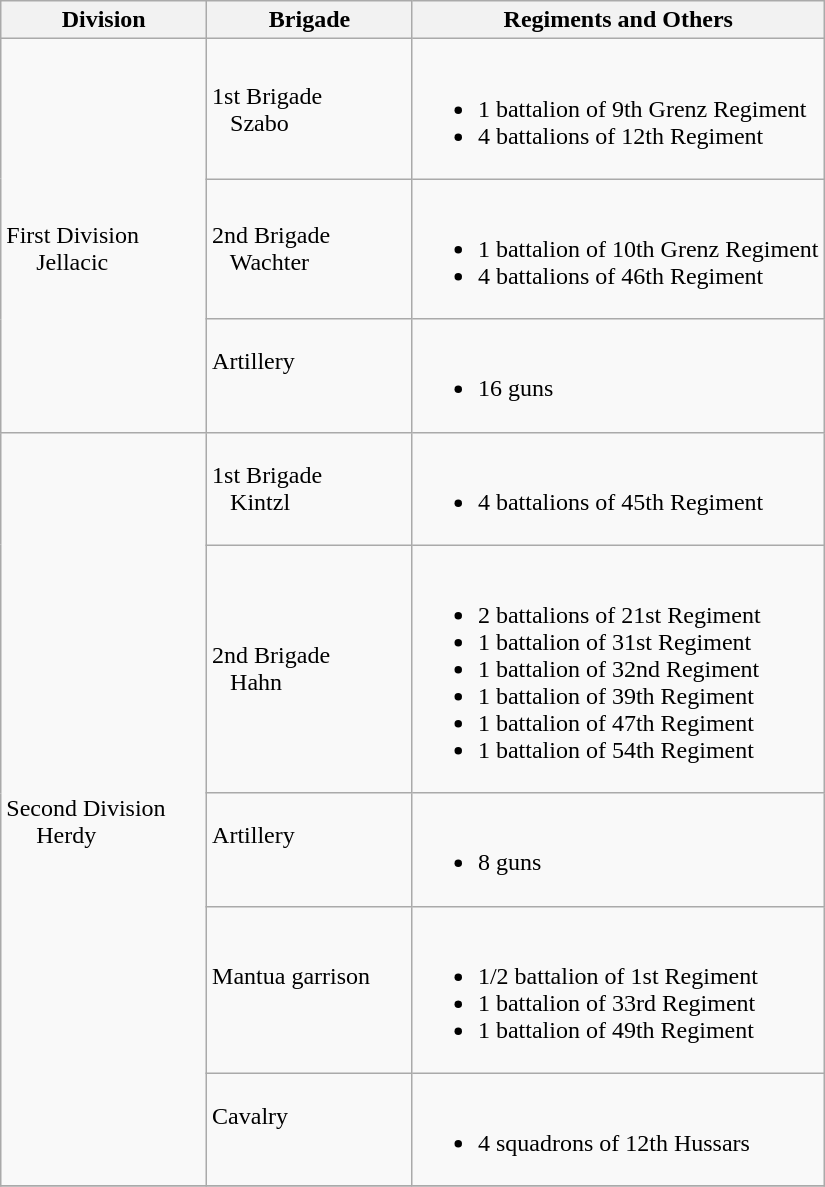<table class="wikitable">
<tr>
<th width=25%>Division</th>
<th width=25%>Brigade</th>
<th>Regiments and Others</th>
</tr>
<tr>
<td rowspan=3><br>First Division
<br>    
Jellacic</td>
<td>1st Brigade<br>  
Szabo</td>
<td><br><ul><li>1 battalion of 9th Grenz Regiment</li><li>4 battalions of 12th Regiment</li></ul></td>
</tr>
<tr>
<td>2nd Brigade<br>  
Wachter</td>
<td><br><ul><li>1 battalion of 10th Grenz Regiment</li><li>4 battalions of 46th Regiment</li></ul></td>
</tr>
<tr>
<td>Artillery<br>  </td>
<td><br><ul><li>16 guns</li></ul></td>
</tr>
<tr>
<td rowspan=5><br>Second Division
<br>    
Herdy</td>
<td>1st Brigade<br>  
Kintzl</td>
<td><br><ul><li>4 battalions of 45th Regiment</li></ul></td>
</tr>
<tr>
<td>2nd Brigade<br>  
Hahn</td>
<td><br><ul><li>2 battalions of 21st Regiment</li><li>1 battalion of 31st Regiment</li><li>1 battalion of 32nd Regiment</li><li>1 battalion of 39th Regiment</li><li>1 battalion of 47th Regiment</li><li>1 battalion of 54th Regiment</li></ul></td>
</tr>
<tr>
<td>Artillery<br>  </td>
<td><br><ul><li>8 guns</li></ul></td>
</tr>
<tr>
<td>Mantua garrison<br>  </td>
<td><br><ul><li>1/2 battalion of 1st Regiment</li><li>1 battalion of 33rd Regiment</li><li>1 battalion of 49th Regiment</li></ul></td>
</tr>
<tr>
<td>Cavalry<br>  </td>
<td><br><ul><li>4 squadrons of 12th Hussars</li></ul></td>
</tr>
<tr>
</tr>
</table>
